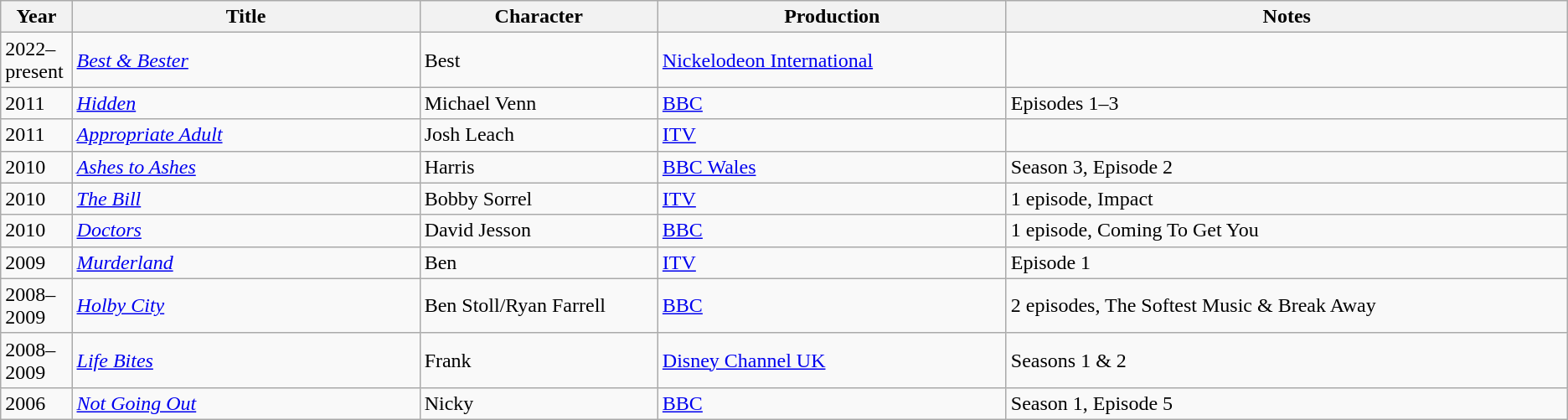<table class="wikitable">
<tr>
<th scope="col" style="width:50px;">Year</th>
<th scope="col" style="width:300px;">Title</th>
<th scope="col" style="width:200px;">Character</th>
<th scope="col" style="width:300px;">Production</th>
<th scope="col" style="width:500px;">Notes</th>
</tr>
<tr>
<td>2022–present</td>
<td><em><a href='#'>Best & Bester</a></em></td>
<td>Best</td>
<td><a href='#'>Nickelodeon International</a></td>
<td></td>
</tr>
<tr>
<td>2011</td>
<td><em><a href='#'>Hidden</a></em></td>
<td>Michael Venn</td>
<td><a href='#'>BBC</a></td>
<td>Episodes 1–3</td>
</tr>
<tr>
<td>2011</td>
<td><em><a href='#'>Appropriate Adult</a></em></td>
<td>Josh Leach</td>
<td><a href='#'>ITV</a></td>
<td></td>
</tr>
<tr>
<td>2010</td>
<td><em><a href='#'>Ashes to Ashes</a></em></td>
<td>Harris</td>
<td><a href='#'>BBC Wales</a></td>
<td>Season 3, Episode 2</td>
</tr>
<tr>
<td>2010</td>
<td><em><a href='#'>The Bill</a></em></td>
<td>Bobby Sorrel</td>
<td><a href='#'>ITV</a></td>
<td>1 episode, Impact</td>
</tr>
<tr>
<td>2010</td>
<td><em><a href='#'>Doctors</a></em></td>
<td>David Jesson</td>
<td><a href='#'>BBC</a></td>
<td>1 episode, Coming To Get You</td>
</tr>
<tr>
<td>2009</td>
<td><em><a href='#'>Murderland</a></em></td>
<td>Ben</td>
<td><a href='#'>ITV</a></td>
<td>Episode 1</td>
</tr>
<tr>
<td>2008–2009</td>
<td><em><a href='#'>Holby City</a></em></td>
<td>Ben Stoll/Ryan Farrell</td>
<td><a href='#'>BBC</a></td>
<td>2 episodes, The Softest Music & Break Away</td>
</tr>
<tr>
<td>2008–2009</td>
<td><em><a href='#'>Life Bites</a></em></td>
<td>Frank</td>
<td><a href='#'>Disney Channel UK</a></td>
<td>Seasons 1 & 2</td>
</tr>
<tr>
<td>2006</td>
<td><em><a href='#'>Not Going Out</a></em></td>
<td>Nicky</td>
<td><a href='#'>BBC</a></td>
<td>Season 1, Episode 5</td>
</tr>
</table>
